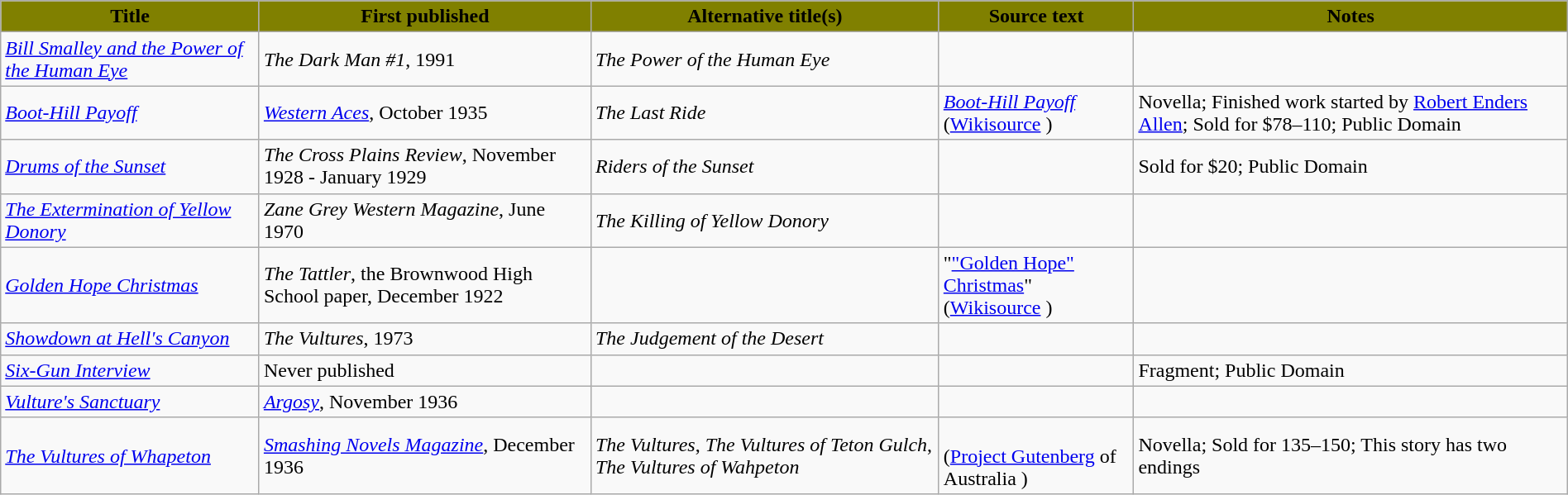<table class="wikitable" width="100%">
<tr>
<th style="background:#808000;">Title</th>
<th style="background:#808000;">First published</th>
<th style="background:#808000;">Alternative title(s)</th>
<th style="background:#808000;">Source text</th>
<th style="background:#808000;">Notes</th>
</tr>
<tr>
<td><em><a href='#'>Bill Smalley and the Power of the Human Eye</a></em></td>
<td><em>The Dark Man #1</em>, 1991</td>
<td><em>The Power of the Human Eye</em></td>
<td></td>
<td></td>
</tr>
<tr>
<td><em><a href='#'>Boot-Hill Payoff</a></em></td>
<td><em><a href='#'>Western Aces</a></em>, October 1935</td>
<td><em>The Last Ride</em></td>
<td><em><a href='#'>Boot-Hill Payoff</a></em><br>(<a href='#'>Wikisource</a> )</td>
<td>Novella; Finished work started by <a href='#'>Robert Enders Allen</a>; Sold for $78–110; Public Domain</td>
</tr>
<tr>
<td><em><a href='#'>Drums of the Sunset</a></em></td>
<td><em>The Cross Plains Review</em>, November 1928 - January 1929</td>
<td><em>Riders of the Sunset</em></td>
<td></td>
<td>Sold for $20; Public Domain</td>
</tr>
<tr>
<td><em><a href='#'>The Extermination of Yellow Donory</a></em></td>
<td><em>Zane Grey Western Magazine</em>, June 1970</td>
<td><em>The Killing of Yellow Donory</em></td>
<td></td>
<td></td>
</tr>
<tr>
<td><em><a href='#'>Golden Hope Christmas</a></em></td>
<td><em>The Tattler</em>, the Brownwood High School paper, December 1922</td>
<td></td>
<td>"<a href='#'>"Golden Hope" Christmas</a>" <br>(<a href='#'>Wikisource</a> )</td>
<td></td>
</tr>
<tr>
<td><em><a href='#'>Showdown at Hell's Canyon</a></em></td>
<td><em>The Vultures</em>, 1973</td>
<td><em>The Judgement of the Desert</em></td>
<td></td>
<td></td>
</tr>
<tr>
<td><em><a href='#'>Six-Gun Interview</a></em></td>
<td>Never published</td>
<td></td>
<td></td>
<td>Fragment; Public Domain</td>
</tr>
<tr>
<td><em><a href='#'>Vulture's Sanctuary</a></em></td>
<td><em><a href='#'>Argosy</a></em>, November 1936</td>
<td></td>
<td></td>
<td></td>
</tr>
<tr>
<td><em><a href='#'>The Vultures of Whapeton</a></em></td>
<td><em><a href='#'>Smashing Novels Magazine</a></em>, December 1936</td>
<td><em>The Vultures</em>, <em>The Vultures of Teton Gulch</em>, <em>The Vultures of Wahpeton</em></td>
<td><em></em> <br>(<a href='#'>Project Gutenberg</a> of Australia )</td>
<td>Novella; Sold for 135–150; This story has two endings</td>
</tr>
</table>
